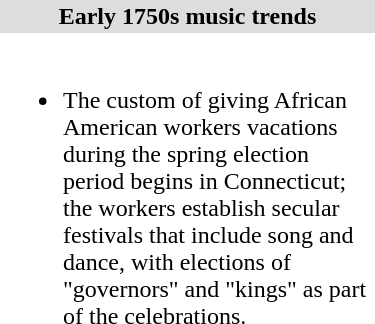<table align="right" border="0" width=250 cellpadding="2" cellspacing="0" style="margin-left:0.5em;" class="toccolours">
<tr>
<th style="background:#ddd;">Early 1750s music trends</th>
</tr>
<tr>
<td><br><ul><li>The custom of giving African American workers vacations during the spring election period begins in Connecticut; the workers establish secular festivals that include song and dance, with elections of "governors" and "kings" as part of the celebrations.</li></ul></td>
</tr>
</table>
